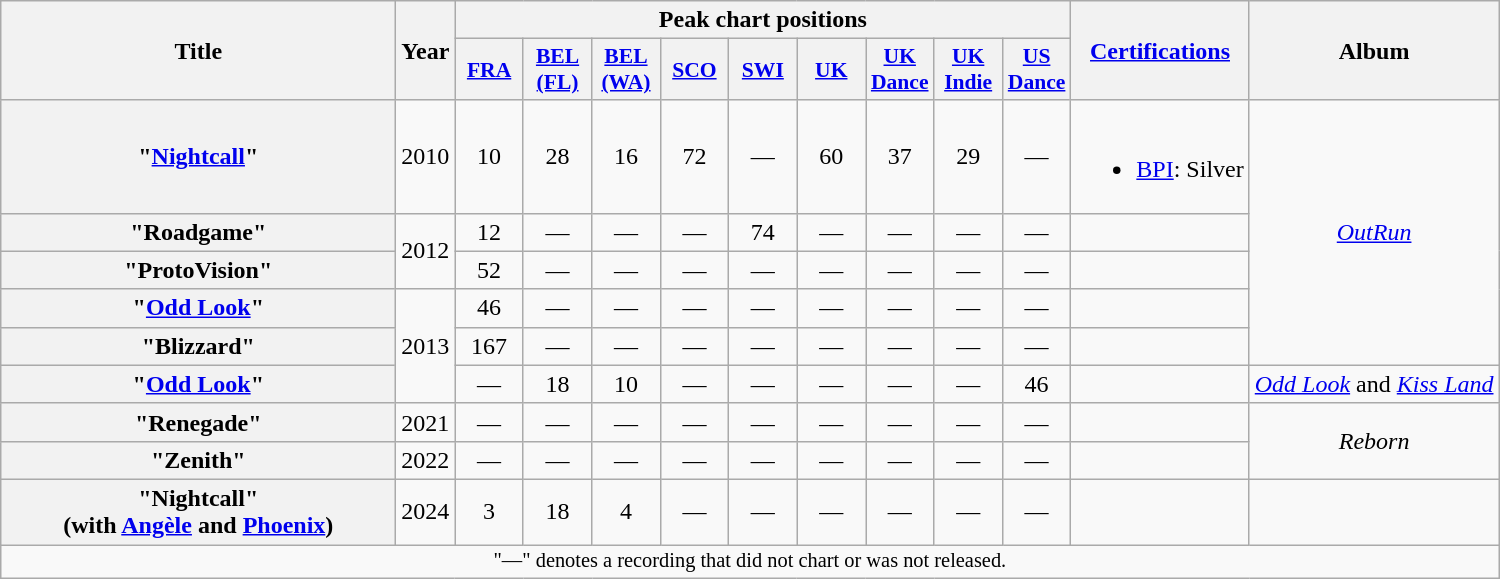<table class="wikitable plainrowheaders" style="text-align:center;">
<tr>
<th scope="col" rowspan="2" style="width:16em;">Title</th>
<th scope="col" rowspan="2">Year</th>
<th scope="col" colspan="9">Peak chart positions</th>
<th scope="col" rowspan="2"><a href='#'>Certifications</a></th>
<th scope="col" rowspan="2">Album</th>
</tr>
<tr>
<th scope="col" style="width:2.7em;font-size:90%;"><a href='#'>FRA</a><br></th>
<th scope="col" style="width:2.7em;font-size:90%;"><a href='#'>BEL<br>(FL)</a><br></th>
<th scope="col" style="width:2.7em;font-size:90%;"><a href='#'>BEL<br>(WA)</a><br></th>
<th scope="col" style="width:2.7em;font-size:90%;"><a href='#'>SCO</a><br></th>
<th scope="col" style="width:2.7em;font-size:90%;"><a href='#'>SWI</a><br></th>
<th scope="col" style="width:2.7em;font-size:90%;"><a href='#'>UK</a><br></th>
<th scope="col" style="width:2.7em;font-size:90%;"><a href='#'>UK<br>Dance</a><br></th>
<th scope="col" style="width:2.7em;font-size:90%;"><a href='#'>UK<br>Indie</a><br></th>
<th scope="col" style="width:2.7em;font-size:90%;"><a href='#'>US<br>Dance</a><br></th>
</tr>
<tr>
<th scope="row">"<a href='#'>Nightcall</a>"<br></th>
<td>2010</td>
<td>10</td>
<td>28</td>
<td>16</td>
<td>72</td>
<td>—</td>
<td>60</td>
<td>37</td>
<td>29</td>
<td>—</td>
<td><br><ul><li><a href='#'>BPI</a>: Silver</li></ul></td>
<td rowspan="5"><em><a href='#'>OutRun</a></em></td>
</tr>
<tr>
<th scope="row">"Roadgame"</th>
<td rowspan="2">2012</td>
<td>12</td>
<td>—</td>
<td>—</td>
<td>—</td>
<td>74</td>
<td>—</td>
<td>—</td>
<td>—</td>
<td>—</td>
<td></td>
</tr>
<tr>
<th scope="row">"ProtoVision"</th>
<td>52</td>
<td>—</td>
<td>—</td>
<td>—</td>
<td>—</td>
<td>—</td>
<td>—</td>
<td>—</td>
<td>—</td>
<td></td>
</tr>
<tr>
<th scope="row">"<a href='#'>Odd Look</a>"<br></th>
<td rowspan="3">2013</td>
<td>46</td>
<td>—</td>
<td>—</td>
<td>—</td>
<td>—</td>
<td>—</td>
<td>—</td>
<td>—</td>
<td>—</td>
<td></td>
</tr>
<tr>
<th scope="row">"Blizzard"</th>
<td>167</td>
<td>—</td>
<td>—</td>
<td>—</td>
<td>—</td>
<td>—</td>
<td>—</td>
<td>—</td>
<td>—</td>
<td></td>
</tr>
<tr>
<th scope="row">"<a href='#'>Odd Look</a>"<br></th>
<td>—</td>
<td>18</td>
<td>10</td>
<td>—</td>
<td>—</td>
<td>—</td>
<td>—</td>
<td>—</td>
<td>46</td>
<td></td>
<td><em><a href='#'>Odd Look</a></em> and <em><a href='#'>Kiss Land</a></em></td>
</tr>
<tr>
<th scope="row">"Renegade"<br></th>
<td>2021</td>
<td>—</td>
<td>—</td>
<td>—</td>
<td>—</td>
<td>—</td>
<td>—</td>
<td>—</td>
<td>—</td>
<td>—</td>
<td></td>
<td rowspan="2"><em>Reborn</em></td>
</tr>
<tr>
<th scope="row">"Zenith"</th>
<td>2022</td>
<td>—</td>
<td>—</td>
<td>—</td>
<td>—</td>
<td>—</td>
<td>—</td>
<td>—</td>
<td>—</td>
<td>—</td>
<td></td>
</tr>
<tr>
<th scope="row">"Nightcall"<br><span>(with <a href='#'>Angèle</a> and <a href='#'>Phoenix</a>)</span></th>
<td>2024</td>
<td>3<br></td>
<td>18</td>
<td>4</td>
<td>—</td>
<td>—</td>
<td>—</td>
<td>—</td>
<td>—</td>
<td>—</td>
<td></td>
<td></td>
</tr>
<tr>
<td colspan="14" style="font-size:85%">"—" denotes a recording that did not chart or was not released.</td>
</tr>
</table>
